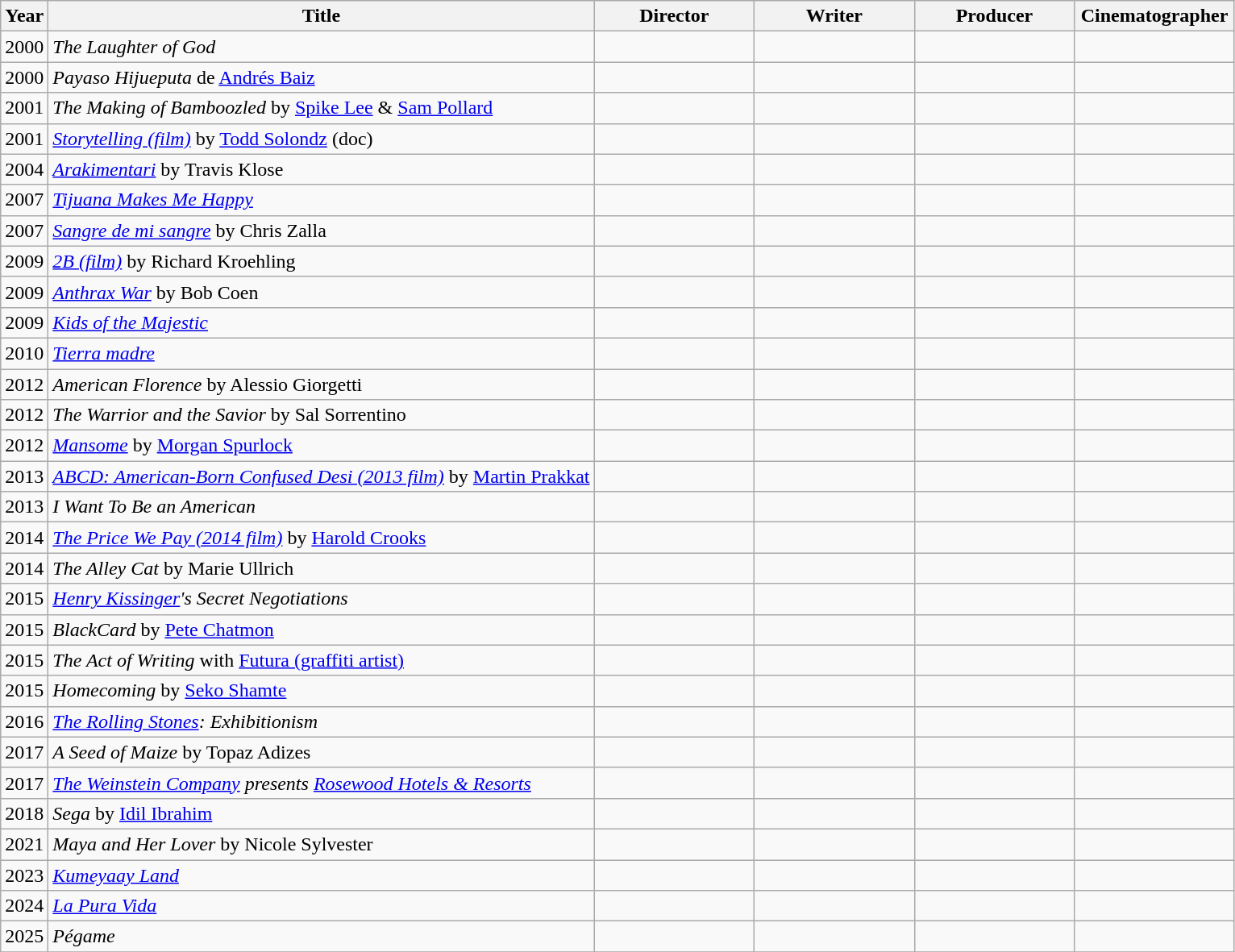<table class="wikitable">
<tr>
<th>Year</th>
<th>Title</th>
<th width=125>Director</th>
<th width=125>Writer</th>
<th width=125>Producer</th>
<th width=125>Cinematographer</th>
</tr>
<tr>
<td>2000</td>
<td><em>The Laughter of God</em></td>
<td></td>
<td></td>
<td></td>
<td></td>
</tr>
<tr>
<td>2000</td>
<td><em>Payaso Hijueputa</em> de <a href='#'>Andrés Baiz</a></td>
<td></td>
<td></td>
<td></td>
<td></td>
</tr>
<tr>
<td>2001</td>
<td><em>The Making of Bamboozled</em> by <a href='#'>Spike Lee</a> & <a href='#'>Sam Pollard</a></td>
<td></td>
<td></td>
<td></td>
<td></td>
</tr>
<tr>
<td>2001</td>
<td><em><a href='#'>Storytelling (film)</a></em> by <a href='#'>Todd Solondz</a> (doc)</td>
<td></td>
<td></td>
<td></td>
<td></td>
</tr>
<tr>
<td>2004</td>
<td><em><a href='#'>Arakimentari</a></em> by Travis Klose</td>
<td></td>
<td></td>
<td></td>
<td></td>
</tr>
<tr>
<td>2007</td>
<td><em><a href='#'>Tijuana Makes Me Happy</a></em></td>
<td></td>
<td></td>
<td></td>
<td></td>
</tr>
<tr>
<td>2007</td>
<td><em><a href='#'>Sangre de mi sangre</a></em> by Chris Zalla</td>
<td></td>
<td></td>
<td></td>
<td></td>
</tr>
<tr>
<td>2009</td>
<td><em><a href='#'>2B (film)</a></em> by Richard Kroehling</td>
<td></td>
<td></td>
<td></td>
<td></td>
</tr>
<tr>
<td>2009</td>
<td><em><a href='#'>Anthrax War</a></em> by Bob Coen</td>
<td></td>
<td></td>
<td></td>
<td></td>
</tr>
<tr>
<td>2009</td>
<td><em><a href='#'>Kids of the Majestic</a></em></td>
<td></td>
<td></td>
<td></td>
<td></td>
</tr>
<tr>
<td>2010</td>
<td><em><a href='#'>Tierra madre</a></em></td>
<td></td>
<td></td>
<td></td>
<td></td>
</tr>
<tr>
<td>2012</td>
<td><em>American Florence</em> by Alessio Giorgetti</td>
<td></td>
<td></td>
<td></td>
<td></td>
</tr>
<tr>
<td>2012</td>
<td><em>The Warrior and the Savior</em> by Sal Sorrentino</td>
<td></td>
<td></td>
<td></td>
<td></td>
</tr>
<tr>
<td>2012</td>
<td><em><a href='#'>Mansome</a></em> by <a href='#'>Morgan Spurlock</a></td>
<td></td>
<td></td>
<td></td>
<td></td>
</tr>
<tr>
<td>2013</td>
<td><em><a href='#'>ABCD: American-Born Confused Desi (2013 film)</a></em> by <a href='#'>Martin Prakkat</a></td>
<td></td>
<td></td>
<td></td>
<td></td>
</tr>
<tr>
<td>2013</td>
<td><em>I Want To Be an American</em></td>
<td></td>
<td></td>
<td></td>
<td></td>
</tr>
<tr>
<td>2014</td>
<td><em><a href='#'>The Price We Pay (2014 film)</a></em> by <a href='#'>Harold Crooks</a></td>
<td></td>
<td></td>
<td></td>
<td></td>
</tr>
<tr>
<td>2014</td>
<td><em>The Alley Cat</em> by Marie Ullrich</td>
<td></td>
<td></td>
<td></td>
<td></td>
</tr>
<tr>
<td>2015</td>
<td><em><a href='#'>Henry Kissinger</a>'s Secret Negotiations</em></td>
<td></td>
<td></td>
<td></td>
<td></td>
</tr>
<tr>
<td>2015</td>
<td><em>BlackCard</em> by <a href='#'>Pete Chatmon</a></td>
<td></td>
<td></td>
<td></td>
<td></td>
</tr>
<tr>
<td>2015</td>
<td><em>The Act of Writing</em> with <a href='#'>Futura (graffiti artist)</a></td>
<td></td>
<td></td>
<td></td>
<td></td>
</tr>
<tr>
<td>2015</td>
<td><em>Homecoming</em> by <a href='#'>Seko Shamte</a></td>
<td></td>
<td></td>
<td></td>
<td></td>
</tr>
<tr>
<td>2016</td>
<td><em><a href='#'>The Rolling Stones</a>: Exhibitionism</em></td>
<td></td>
<td></td>
<td></td>
<td></td>
</tr>
<tr>
<td>2017</td>
<td><em>A Seed of Maize</em> by Topaz Adizes</td>
<td></td>
<td></td>
<td></td>
<td></td>
</tr>
<tr>
<td>2017</td>
<td><em><a href='#'>The Weinstein Company</a> presents <a href='#'>Rosewood Hotels & Resorts</a></em></td>
<td></td>
<td></td>
<td></td>
<td></td>
</tr>
<tr>
<td>2018</td>
<td><em>Sega</em> by <a href='#'>Idil Ibrahim</a></td>
<td></td>
<td></td>
<td></td>
<td></td>
</tr>
<tr>
<td>2021</td>
<td><em>Maya and Her Lover</em> by Nicole Sylvester</td>
<td></td>
<td></td>
<td></td>
<td></td>
</tr>
<tr>
<td>2023</td>
<td><em><a href='#'>Kumeyaay Land</a></em></td>
<td></td>
<td></td>
<td></td>
<td></td>
</tr>
<tr>
<td>2024</td>
<td><em><a href='#'>La Pura Vida</a></em></td>
<td></td>
<td></td>
<td></td>
<td></td>
</tr>
<tr>
<td>2025</td>
<td><em>Pégame</em></td>
<td></td>
<td></td>
<td></td>
<td></td>
</tr>
<tr>
</tr>
</table>
